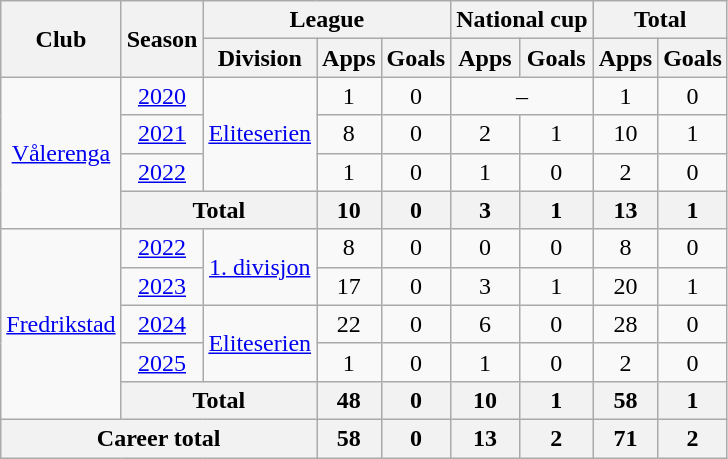<table class="wikitable" style="text-align: center">
<tr>
<th rowspan="2">Club</th>
<th rowspan="2">Season</th>
<th colspan="3">League</th>
<th colspan="2">National cup</th>
<th colspan="2">Total</th>
</tr>
<tr>
<th>Division</th>
<th>Apps</th>
<th>Goals</th>
<th>Apps</th>
<th>Goals</th>
<th>Apps</th>
<th>Goals</th>
</tr>
<tr>
<td rowspan="4"><a href='#'>Vålerenga</a></td>
<td><a href='#'>2020</a></td>
<td rowspan="3"><a href='#'>Eliteserien</a></td>
<td>1</td>
<td>0</td>
<td colspan="2">–</td>
<td>1</td>
<td>0</td>
</tr>
<tr>
<td><a href='#'>2021</a></td>
<td>8</td>
<td>0</td>
<td>2</td>
<td>1</td>
<td>10</td>
<td>1</td>
</tr>
<tr>
<td><a href='#'>2022</a></td>
<td>1</td>
<td>0</td>
<td>1</td>
<td>0</td>
<td>2</td>
<td>0</td>
</tr>
<tr>
<th colspan="2">Total</th>
<th>10</th>
<th>0</th>
<th>3</th>
<th>1</th>
<th>13</th>
<th>1</th>
</tr>
<tr>
<td rowspan="5"><a href='#'>Fredrikstad</a></td>
<td><a href='#'>2022</a></td>
<td rowspan="2"><a href='#'>1. divisjon</a></td>
<td>8</td>
<td>0</td>
<td>0</td>
<td>0</td>
<td>8</td>
<td>0</td>
</tr>
<tr>
<td><a href='#'>2023</a></td>
<td>17</td>
<td>0</td>
<td>3</td>
<td>1</td>
<td>20</td>
<td>1</td>
</tr>
<tr>
<td><a href='#'>2024</a></td>
<td rowspan="2"><a href='#'>Eliteserien</a></td>
<td>22</td>
<td>0</td>
<td>6</td>
<td>0</td>
<td>28</td>
<td>0</td>
</tr>
<tr>
<td><a href='#'>2025</a></td>
<td>1</td>
<td>0</td>
<td>1</td>
<td>0</td>
<td>2</td>
<td>0</td>
</tr>
<tr>
<th colspan="2">Total</th>
<th>48</th>
<th>0</th>
<th>10</th>
<th>1</th>
<th>58</th>
<th>1</th>
</tr>
<tr>
<th colspan="3">Career total</th>
<th>58</th>
<th>0</th>
<th>13</th>
<th>2</th>
<th>71</th>
<th>2</th>
</tr>
</table>
